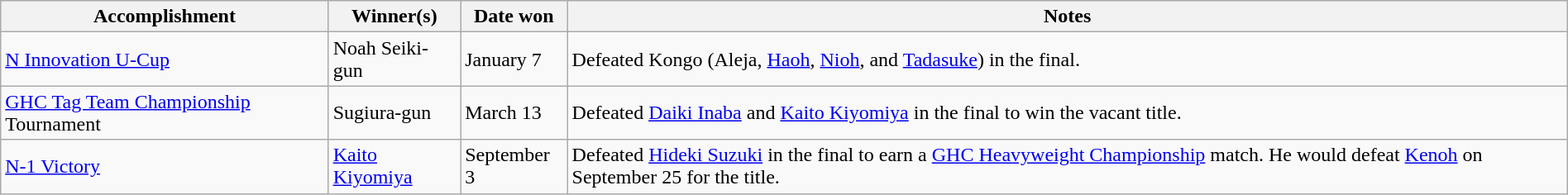<table class="wikitable" style="width:100%;">
<tr>
<th>Accomplishment</th>
<th>Winner(s)</th>
<th>Date won</th>
<th>Notes</th>
</tr>
<tr>
<td><a href='#'>N Innovation U-Cup</a></td>
<td>Noah Seiki-gun<br></td>
<td>January 7</td>
<td>Defeated Kongo (Aleja, <a href='#'>Haoh</a>, <a href='#'>Nioh</a>, and <a href='#'>Tadasuke</a>) in the final.</td>
</tr>
<tr>
<td><a href='#'>GHC Tag Team Championship</a> Tournament</td>
<td>Sugiura-gun<br></td>
<td>March 13</td>
<td>Defeated <a href='#'>Daiki Inaba</a> and <a href='#'>Kaito Kiyomiya</a> in the final to win the vacant title.</td>
</tr>
<tr>
<td><a href='#'>N-1 Victory</a></td>
<td><a href='#'>Kaito Kiyomiya</a></td>
<td>September 3</td>
<td>Defeated <a href='#'>Hideki Suzuki</a> in the final to earn a <a href='#'>GHC Heavyweight Championship</a> match. He would defeat <a href='#'>Kenoh</a> on September 25 for the title.</td>
</tr>
</table>
